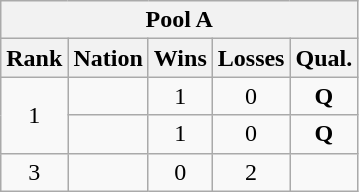<table class="wikitable" style="text-align:center">
<tr>
<th colspan=5 align=center><strong>Pool A</strong></th>
</tr>
<tr>
<th>Rank</th>
<th>Nation</th>
<th>Wins</th>
<th>Losses</th>
<th>Qual.</th>
</tr>
<tr>
<td rowspan=2>1</td>
<td align=left></td>
<td>1</td>
<td>0</td>
<td><strong>Q</strong></td>
</tr>
<tr>
<td align=left></td>
<td>1</td>
<td>0</td>
<td><strong>Q</strong></td>
</tr>
<tr>
<td>3</td>
<td align=left></td>
<td>0</td>
<td>2</td>
<td></td>
</tr>
</table>
